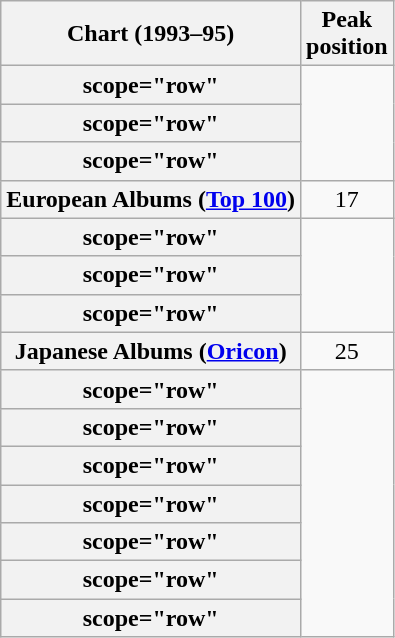<table class="wikitable sortable plainrowheaders" style="text-align:center;">
<tr>
<th scope="col">Chart (1993–95)</th>
<th scope="col">Peak<br>position</th>
</tr>
<tr>
<th>scope="row"</th>
</tr>
<tr>
<th>scope="row"</th>
</tr>
<tr>
<th>scope="row"</th>
</tr>
<tr>
<th scope="row">European Albums (<a href='#'>Top 100</a>)</th>
<td>17</td>
</tr>
<tr>
<th>scope="row"</th>
</tr>
<tr>
<th>scope="row"</th>
</tr>
<tr>
<th>scope="row"</th>
</tr>
<tr>
<th scope="row">Japanese Albums (<a href='#'>Oricon</a>)</th>
<td>25</td>
</tr>
<tr>
<th>scope="row"</th>
</tr>
<tr>
<th>scope="row"</th>
</tr>
<tr>
<th>scope="row"</th>
</tr>
<tr>
<th>scope="row"</th>
</tr>
<tr>
<th>scope="row"</th>
</tr>
<tr>
<th>scope="row"</th>
</tr>
<tr>
<th>scope="row"</th>
</tr>
</table>
